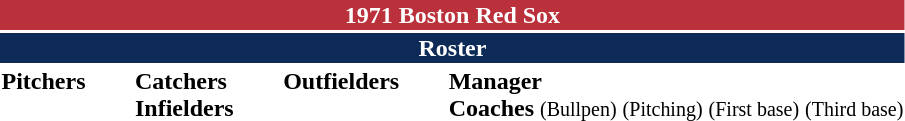<table class="toccolours" style="text-align: left;">
<tr>
<th colspan="10" style="background-color: #ba313c; color: white; text-align: center;">1971 Boston Red Sox</th>
</tr>
<tr>
<td colspan="10" style="background-color:#0d2b56; color: white; text-align: center;"><strong>Roster</strong></td>
</tr>
<tr>
<td valign="top"><strong>Pitchers</strong><br>













</td>
<td width="25px"></td>
<td valign="top"><strong>Catchers</strong><br>



<strong>Infielders</strong>








</td>
<td width="25px"></td>
<td valign="top"><strong>Outfielders</strong><br>






</td>
<td width="25px"></td>
<td valign="top"><strong>Manager</strong><br>
<strong>Coaches</strong>
 <small>(Bullpen)</small>
 <small>(Pitching)</small>
 <small>(First base)</small>
 <small>(Third base)</small></td>
</tr>
<tr>
</tr>
</table>
